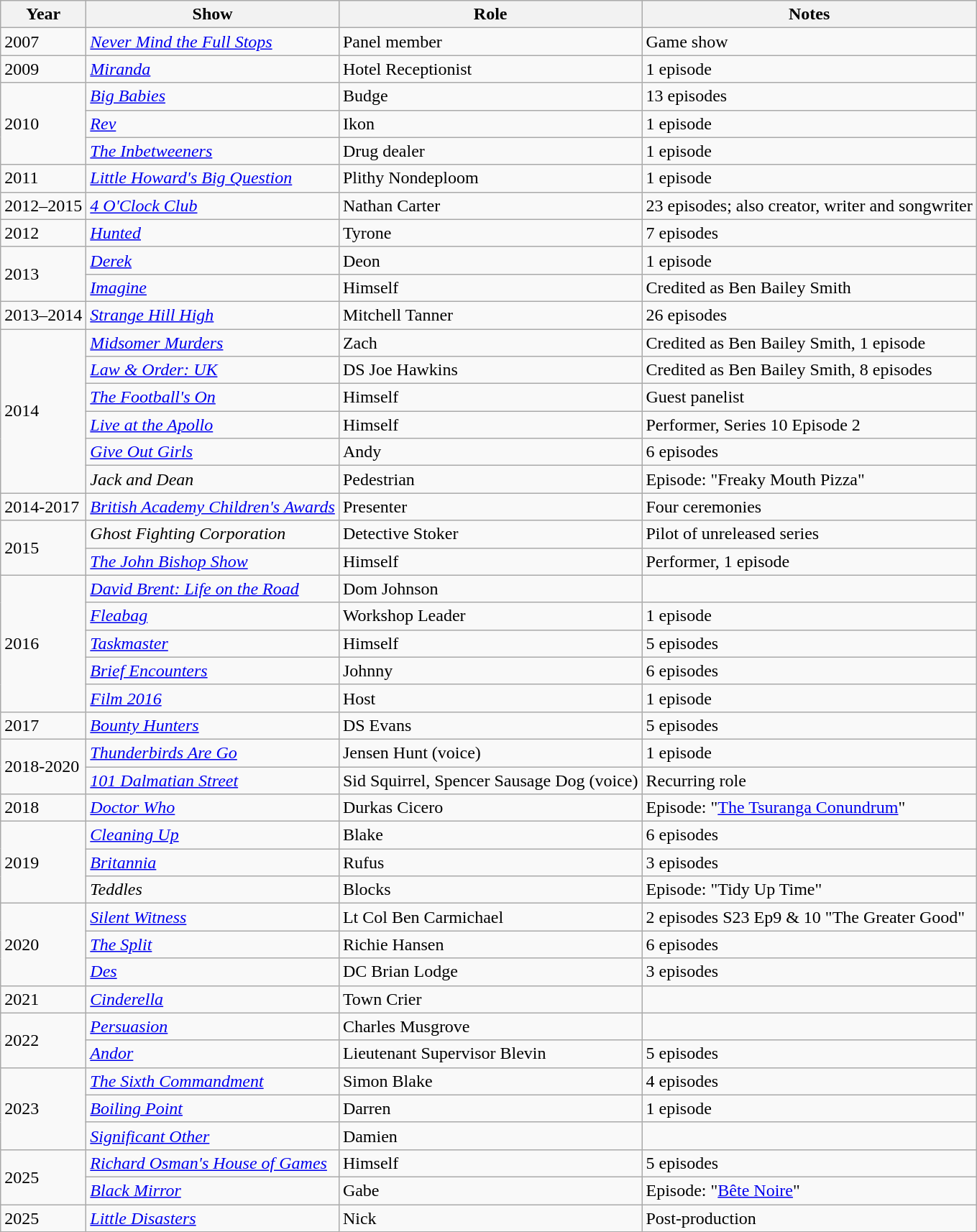<table class ="wikitable sortable">
<tr>
<th>Year</th>
<th>Show</th>
<th>Role</th>
<th class = "unsortable">Notes</th>
</tr>
<tr>
<td>2007</td>
<td><em><a href='#'>Never Mind the Full Stops</a></em></td>
<td>Panel member</td>
<td>Game show</td>
</tr>
<tr>
<td>2009</td>
<td><em><a href='#'>Miranda</a></em></td>
<td>Hotel Receptionist</td>
<td>1 episode</td>
</tr>
<tr>
<td rowspan=3>2010</td>
<td><em><a href='#'>Big Babies</a></em></td>
<td>Budge</td>
<td>13 episodes</td>
</tr>
<tr>
<td><em><a href='#'>Rev</a></em></td>
<td>Ikon</td>
<td>1 episode</td>
</tr>
<tr>
<td><em><a href='#'>The Inbetweeners</a></em></td>
<td>Drug dealer</td>
<td>1 episode</td>
</tr>
<tr>
<td>2011</td>
<td><em><a href='#'>Little Howard's Big Question</a></em></td>
<td>Plithy Nondeploom</td>
<td>1 episode</td>
</tr>
<tr>
<td>2012–2015</td>
<td><em><a href='#'>4 O'Clock Club</a></em></td>
<td>Nathan Carter</td>
<td>23 episodes; also creator, writer and songwriter</td>
</tr>
<tr>
<td>2012</td>
<td><em><a href='#'>Hunted</a></em></td>
<td>Tyrone</td>
<td>7 episodes</td>
</tr>
<tr>
<td rowspan=2>2013</td>
<td><em><a href='#'>Derek</a></em></td>
<td>Deon</td>
<td>1 episode</td>
</tr>
<tr>
<td><em><a href='#'>Imagine</a></em></td>
<td>Himself</td>
<td>Credited as Ben Bailey Smith</td>
</tr>
<tr>
<td>2013–2014</td>
<td><em><a href='#'>Strange Hill High</a></em></td>
<td>Mitchell Tanner</td>
<td>26 episodes</td>
</tr>
<tr>
<td rowspan=6>2014</td>
<td><em><a href='#'>Midsomer Murders</a></em></td>
<td>Zach</td>
<td>Credited as Ben Bailey Smith, 1 episode</td>
</tr>
<tr>
<td><em><a href='#'>Law & Order: UK</a></em></td>
<td>DS Joe Hawkins</td>
<td>Credited as Ben Bailey Smith, 8 episodes</td>
</tr>
<tr>
<td><em><a href='#'>The Football's On</a></em></td>
<td>Himself</td>
<td>Guest panelist</td>
</tr>
<tr>
<td><em><a href='#'>Live at the Apollo</a></em></td>
<td>Himself</td>
<td>Performer, Series 10 Episode 2</td>
</tr>
<tr>
<td><em><a href='#'>Give Out Girls</a></em></td>
<td>Andy</td>
<td>6 episodes</td>
</tr>
<tr>
<td><em>Jack and Dean</em></td>
<td>Pedestrian</td>
<td>Episode: "Freaky Mouth Pizza"</td>
</tr>
<tr>
<td>2014-2017</td>
<td><em><a href='#'>British Academy Children's Awards</a></em></td>
<td>Presenter</td>
<td>Four ceremonies</td>
</tr>
<tr>
<td rowspan=2>2015</td>
<td><em>Ghost Fighting Corporation</em></td>
<td>Detective Stoker</td>
<td>Pilot of unreleased series</td>
</tr>
<tr>
<td><em><a href='#'>The John Bishop Show</a></em></td>
<td>Himself</td>
<td>Performer, 1 episode</td>
</tr>
<tr>
<td rowspan=5>2016</td>
<td><em><a href='#'>David Brent: Life on the Road</a></em></td>
<td>Dom Johnson</td>
<td></td>
</tr>
<tr>
<td><em><a href='#'>Fleabag</a></em></td>
<td>Workshop Leader</td>
<td>1 episode</td>
</tr>
<tr>
<td><em><a href='#'>Taskmaster</a></em></td>
<td>Himself</td>
<td>5 episodes</td>
</tr>
<tr>
<td><em><a href='#'>Brief Encounters</a></em></td>
<td>Johnny</td>
<td>6 episodes</td>
</tr>
<tr>
<td><em><a href='#'>Film 2016</a></em></td>
<td>Host</td>
<td>1 episode</td>
</tr>
<tr>
<td>2017</td>
<td><em><a href='#'>Bounty Hunters</a></em></td>
<td>DS Evans</td>
<td>5 episodes</td>
</tr>
<tr>
<td rowspan="2">2018-2020</td>
<td><em><a href='#'>Thunderbirds Are Go</a></em></td>
<td>Jensen Hunt (voice)</td>
<td>1 episode</td>
</tr>
<tr>
<td><em><a href='#'>101 Dalmatian Street</a></em></td>
<td>Sid Squirrel, Spencer Sausage Dog (voice)</td>
<td>Recurring role</td>
</tr>
<tr>
<td>2018</td>
<td><em><a href='#'>Doctor Who</a></em></td>
<td>Durkas Cicero</td>
<td>Episode: "<a href='#'>The Tsuranga Conundrum</a>"</td>
</tr>
<tr>
<td rowspan=3>2019</td>
<td><em><a href='#'>Cleaning Up</a></em></td>
<td>Blake</td>
<td>6 episodes</td>
</tr>
<tr>
<td><em><a href='#'>Britannia</a></em></td>
<td>Rufus</td>
<td>3 episodes</td>
</tr>
<tr>
<td><em>Teddles</em></td>
<td>Blocks</td>
<td>Episode: "Tidy Up Time"</td>
</tr>
<tr>
<td rowspan=3>2020</td>
<td><em><a href='#'>Silent Witness</a></em></td>
<td>Lt Col Ben Carmichael</td>
<td>2 episodes S23 Ep9 & 10 "The Greater Good"</td>
</tr>
<tr>
<td><em><a href='#'>The Split</a></em></td>
<td>Richie Hansen</td>
<td>6 episodes</td>
</tr>
<tr>
<td><em><a href='#'>Des</a></em></td>
<td>DC Brian Lodge</td>
<td>3 episodes</td>
</tr>
<tr>
<td>2021</td>
<td><em><a href='#'>Cinderella</a></em></td>
<td>Town Crier</td>
<td></td>
</tr>
<tr>
<td rowspan=2>2022</td>
<td><em><a href='#'>Persuasion</a></em></td>
<td>Charles Musgrove</td>
<td></td>
</tr>
<tr>
<td><em><a href='#'>Andor</a></em></td>
<td>Lieutenant Supervisor Blevin</td>
<td>5 episodes</td>
</tr>
<tr>
<td rowspan=3>2023</td>
<td><em><a href='#'>The Sixth Commandment</a></em></td>
<td>Simon Blake</td>
<td>4 episodes</td>
</tr>
<tr>
<td><em><a href='#'>Boiling Point</a></em></td>
<td>Darren</td>
<td>1 episode</td>
</tr>
<tr>
<td><em><a href='#'>Significant Other</a></em></td>
<td>Damien</td>
</tr>
<tr>
<td rowspan="2">2025</td>
<td><em><a href='#'>Richard Osman's House of Games</a></em></td>
<td>Himself</td>
<td>5 episodes</td>
</tr>
<tr>
<td><a href='#'><em>Black Mirror</em></a></td>
<td>Gabe</td>
<td>Episode: "<a href='#'>Bête Noire</a>"</td>
</tr>
<tr>
<td>2025</td>
<td><em><a href='#'>Little Disasters</a></em></td>
<td>Nick</td>
<td>Post-production</td>
</tr>
</table>
